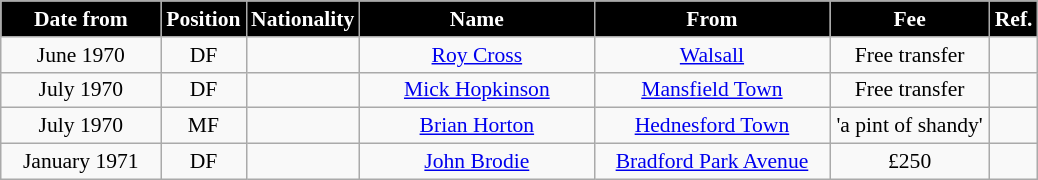<table class="wikitable" style="text-align:center; font-size:90%; ">
<tr>
<th style="background:#000000; color:white; width:100px;">Date from</th>
<th style="background:#000000; color:white; width:50px;">Position</th>
<th style="background:#000000; color:white; width:50px;">Nationality</th>
<th style="background:#000000; color:white; width:150px;">Name</th>
<th style="background:#000000; color:white; width:150px;">From</th>
<th style="background:#000000; color:white; width:100px;">Fee</th>
<th style="background:#000000; color:white; width:25px;">Ref.</th>
</tr>
<tr>
<td>June 1970</td>
<td>DF</td>
<td></td>
<td><a href='#'>Roy Cross</a></td>
<td><a href='#'>Walsall</a></td>
<td>Free transfer</td>
<td></td>
</tr>
<tr>
<td>July 1970</td>
<td>DF</td>
<td></td>
<td><a href='#'>Mick Hopkinson</a></td>
<td><a href='#'>Mansfield Town</a></td>
<td>Free transfer</td>
<td></td>
</tr>
<tr>
<td>July 1970</td>
<td>MF</td>
<td></td>
<td><a href='#'>Brian Horton</a></td>
<td><a href='#'>Hednesford Town</a></td>
<td>'a pint of shandy'</td>
<td></td>
</tr>
<tr>
<td>January 1971</td>
<td>DF</td>
<td></td>
<td><a href='#'>John Brodie</a></td>
<td><a href='#'>Bradford Park Avenue</a></td>
<td>£250</td>
<td></td>
</tr>
</table>
